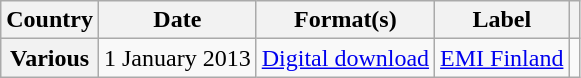<table class="wikitable plainrowheaders">
<tr>
<th scope="col">Country</th>
<th scope="col">Date</th>
<th scope="col">Format(s)</th>
<th scope="col">Label</th>
<th scope="col"></th>
</tr>
<tr>
<th scope="row" rowspan="2">Various</th>
<td>1 January 2013</td>
<td><a href='#'>Digital download</a></td>
<td rowspan="2"><a href='#'>EMI Finland</a></td>
<td></td>
</tr>
</table>
